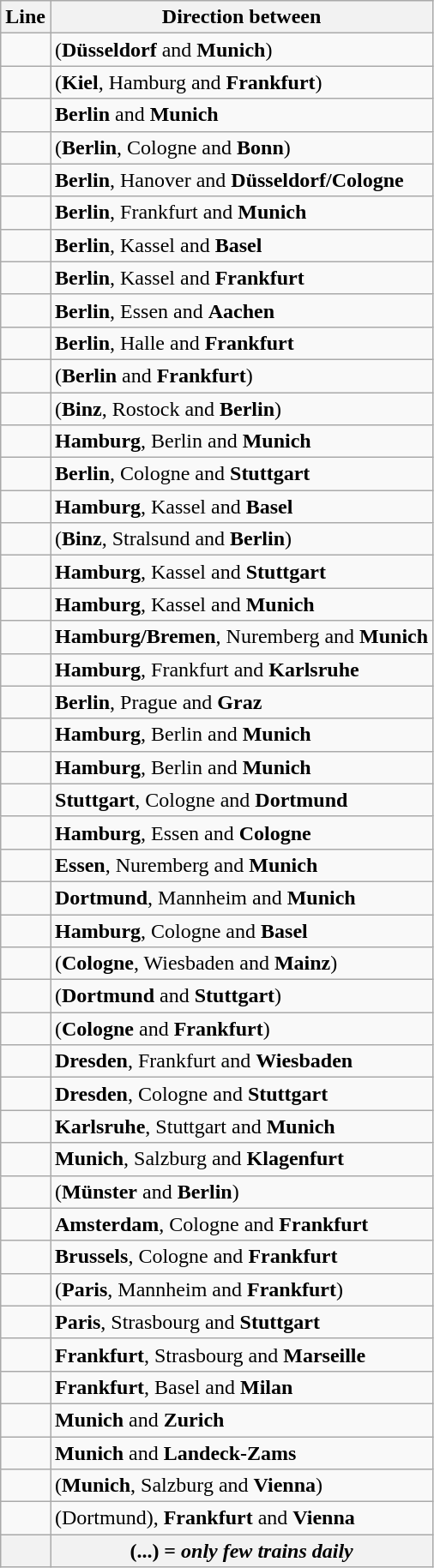<table class=wikitable>
<tr>
<th class="hintergrundfarbe5">Line</th>
<th class="hintergrundfarbe5">Direction between</th>
</tr>
<tr>
<td></td>
<td>(<strong>Düsseldorf</strong> and <strong>Munich</strong>)</td>
</tr>
<tr>
<td></td>
<td>(<strong>Kiel</strong>, Hamburg and <strong>Frankfurt</strong>)</td>
</tr>
<tr>
<td></td>
<td><strong>Berlin</strong> and  <strong>Munich</strong></td>
</tr>
<tr>
<td></td>
<td>(<strong>Berlin</strong>, Cologne and <strong>Bonn</strong>)</td>
</tr>
<tr>
<td></td>
<td><strong>Berlin</strong>, Hanover and <strong>Düsseldorf/Cologne</strong></td>
</tr>
<tr>
<td></td>
<td><strong>Berlin</strong>, Frankfurt and <strong>Munich</strong></td>
</tr>
<tr>
<td></td>
<td><strong>Berlin</strong>, Kassel and <strong>Basel</strong></td>
</tr>
<tr>
<td></td>
<td><strong>Berlin</strong>, Kassel and <strong>Frankfurt</strong></td>
</tr>
<tr>
<td></td>
<td><strong>Berlin</strong>, Essen and <strong>Aachen</strong></td>
</tr>
<tr>
<td></td>
<td><strong>Berlin</strong>, Halle and <strong>Frankfurt</strong></td>
</tr>
<tr>
<td></td>
<td>(<strong>Berlin</strong> and <strong>Frankfurt</strong>)</td>
</tr>
<tr>
<td></td>
<td>(<strong>Binz</strong>, Rostock and <strong>Berlin</strong>)</td>
</tr>
<tr>
<td></td>
<td><strong>Hamburg</strong>, Berlin and <strong>Munich</strong></td>
</tr>
<tr>
<td></td>
<td><strong>Berlin</strong>, Cologne and <strong>Stuttgart</strong></td>
</tr>
<tr>
<td></td>
<td><strong>Hamburg</strong>, Kassel and <strong>Basel</strong></td>
</tr>
<tr>
<td></td>
<td>(<strong>Binz</strong>, Stralsund and <strong>Berlin</strong>)</td>
</tr>
<tr>
<td></td>
<td><strong>Hamburg</strong>, Kassel and <strong>Stuttgart</strong></td>
</tr>
<tr>
<td></td>
<td><strong>Hamburg</strong>, Kassel and <strong>Munich</strong></td>
</tr>
<tr>
<td></td>
<td><strong>Hamburg/Bremen</strong>, Nuremberg and <strong>Munich</strong></td>
</tr>
<tr>
<td></td>
<td><strong>Hamburg</strong>, Frankfurt and <strong>Karlsruhe</strong></td>
</tr>
<tr>
<td></td>
<td><strong>Berlin</strong>, Prague and <strong>Graz</strong></td>
</tr>
<tr>
<td></td>
<td><strong>Hamburg</strong>, Berlin and <strong>Munich</strong></td>
</tr>
<tr>
<td></td>
<td><strong>Hamburg</strong>, Berlin and <strong>Munich</strong></td>
</tr>
<tr>
<td></td>
<td><strong>Stuttgart</strong>, Cologne and <strong>Dortmund</strong></td>
</tr>
<tr>
<td></td>
<td><strong>Hamburg</strong>, Essen and <strong>Cologne</strong></td>
</tr>
<tr>
<td></td>
<td><strong>Essen</strong>, Nuremberg and <strong>Munich</strong></td>
</tr>
<tr>
<td></td>
<td><strong>Dortmund</strong>, Mannheim and <strong>Munich</strong></td>
</tr>
<tr>
<td></td>
<td><strong>Hamburg</strong>, Cologne and <strong>Basel</strong></td>
</tr>
<tr>
<td></td>
<td>(<strong>Cologne</strong>, Wiesbaden and <strong>Mainz</strong>)</td>
</tr>
<tr>
<td></td>
<td>(<strong>Dortmund</strong> and <strong>Stuttgart</strong>)</td>
</tr>
<tr>
<td></td>
<td>(<strong>Cologne</strong> and <strong>Frankfurt</strong>)</td>
</tr>
<tr>
<td></td>
<td><strong>Dresden</strong>, Frankfurt and <strong>Wiesbaden</strong></td>
</tr>
<tr>
<td></td>
<td><strong>Dresden</strong>, Cologne and <strong>Stuttgart</strong></td>
</tr>
<tr>
<td></td>
<td><strong>Karlsruhe</strong>, Stuttgart and <strong>Munich</strong></td>
</tr>
<tr>
<td></td>
<td><strong>Munich</strong>, Salzburg and <strong>Klagenfurt</strong></td>
</tr>
<tr>
<td></td>
<td>(<strong>Münster</strong> and <strong>Berlin</strong>)</td>
</tr>
<tr>
<td></td>
<td><strong>Amsterdam</strong>, Cologne and <strong>Frankfurt</strong></td>
</tr>
<tr>
<td></td>
<td><strong>Brussels</strong>, Cologne and <strong>Frankfurt</strong></td>
</tr>
<tr>
<td></td>
<td>(<strong>Paris</strong>, Mannheim and <strong>Frankfurt</strong>)</td>
</tr>
<tr>
<td></td>
<td><strong>Paris</strong>, Strasbourg and <strong>Stuttgart</strong></td>
</tr>
<tr>
<td></td>
<td><strong>Frankfurt</strong>, Strasbourg and <strong>Marseille</strong></td>
</tr>
<tr>
<td></td>
<td><strong>Frankfurt</strong>,  Basel and <strong>Milan</strong></td>
</tr>
<tr>
<td></td>
<td><strong>Munich</strong> and <strong>Zurich</strong></td>
</tr>
<tr>
<td></td>
<td><strong>Munich</strong> and <strong>Landeck-Zams</strong></td>
</tr>
<tr>
<td></td>
<td>(<strong>Munich</strong>, Salzburg and <strong>Vienna</strong>)</td>
</tr>
<tr>
<td></td>
<td>(Dortmund), <strong>Frankfurt</strong> and <strong>Vienna</strong></td>
</tr>
<tr>
<th></th>
<th>(...) = <em>only few trains daily</em></th>
</tr>
</table>
